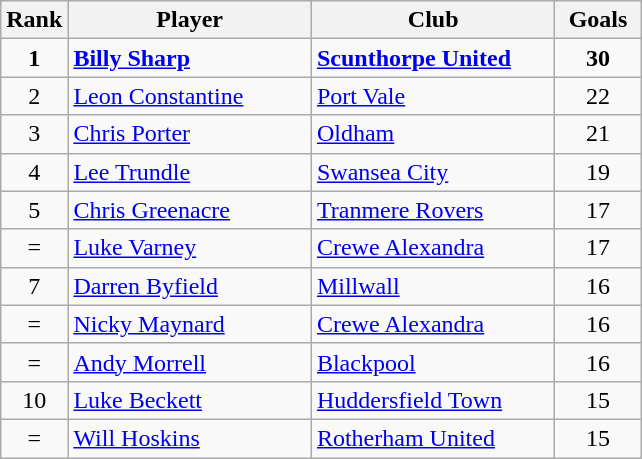<table class="wikitable" style="text-align: center;">
<tr>
<th width=20>Rank</th>
<th width=155>Player</th>
<th width=155>Club</th>
<th width=50>Goals</th>
</tr>
<tr>
<td><strong>1</strong></td>
<td align=left><strong> <a href='#'>Billy Sharp</a> </strong></td>
<td align=left><strong> <a href='#'>Scunthorpe United</a> </strong></td>
<td><strong>30</strong></td>
</tr>
<tr>
<td>2</td>
<td align=left><a href='#'>Leon Constantine</a></td>
<td align=left><a href='#'>Port Vale</a></td>
<td>22</td>
</tr>
<tr>
<td>3</td>
<td align=left><a href='#'>Chris Porter</a></td>
<td align=left><a href='#'>Oldham</a></td>
<td>21</td>
</tr>
<tr>
<td>4</td>
<td align=left><a href='#'>Lee Trundle</a></td>
<td align=left><a href='#'>Swansea City</a></td>
<td>19</td>
</tr>
<tr>
<td>5</td>
<td align=left><a href='#'>Chris Greenacre</a></td>
<td align=left><a href='#'>Tranmere Rovers</a></td>
<td>17</td>
</tr>
<tr>
<td>=</td>
<td align=left><a href='#'>Luke Varney</a></td>
<td align=left><a href='#'>Crewe Alexandra</a></td>
<td>17</td>
</tr>
<tr>
<td>7</td>
<td align=left><a href='#'>Darren Byfield</a></td>
<td align=left><a href='#'>Millwall</a></td>
<td>16</td>
</tr>
<tr>
<td>=</td>
<td align=left><a href='#'>Nicky Maynard</a></td>
<td align=left><a href='#'>Crewe Alexandra</a></td>
<td>16</td>
</tr>
<tr>
<td>=</td>
<td align=left><a href='#'>Andy Morrell</a></td>
<td align=left><a href='#'>Blackpool</a></td>
<td>16</td>
</tr>
<tr>
<td>10</td>
<td align=left><a href='#'>Luke Beckett</a></td>
<td align=left><a href='#'>Huddersfield Town</a></td>
<td>15</td>
</tr>
<tr>
<td>=</td>
<td align=left><a href='#'>Will Hoskins</a></td>
<td align=left><a href='#'>Rotherham United</a></td>
<td>15</td>
</tr>
</table>
